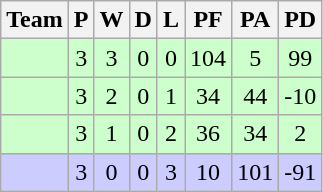<table class="wikitable" style="text-align: center;">
<tr>
<th>Team</th>
<th>P</th>
<th>W</th>
<th>D</th>
<th>L</th>
<th>PF</th>
<th>PA</th>
<th>PD</th>
</tr>
<tr bgcolor=ccffcc>
<td align="left"></td>
<td>3</td>
<td>3</td>
<td>0</td>
<td>0</td>
<td>104</td>
<td>5</td>
<td>99</td>
</tr>
<tr bgcolor=ccffcc>
<td align="left"></td>
<td>3</td>
<td>2</td>
<td>0</td>
<td>1</td>
<td>34</td>
<td>44</td>
<td>-10</td>
</tr>
<tr bgcolor=ccffcc>
<td align="left"></td>
<td>3</td>
<td>1</td>
<td>0</td>
<td>2</td>
<td>36</td>
<td>34</td>
<td>2</td>
</tr>
<tr bgcolor=ccccff>
<td align="left"></td>
<td>3</td>
<td>0</td>
<td>0</td>
<td>3</td>
<td>10</td>
<td>101</td>
<td>-91</td>
</tr>
</table>
